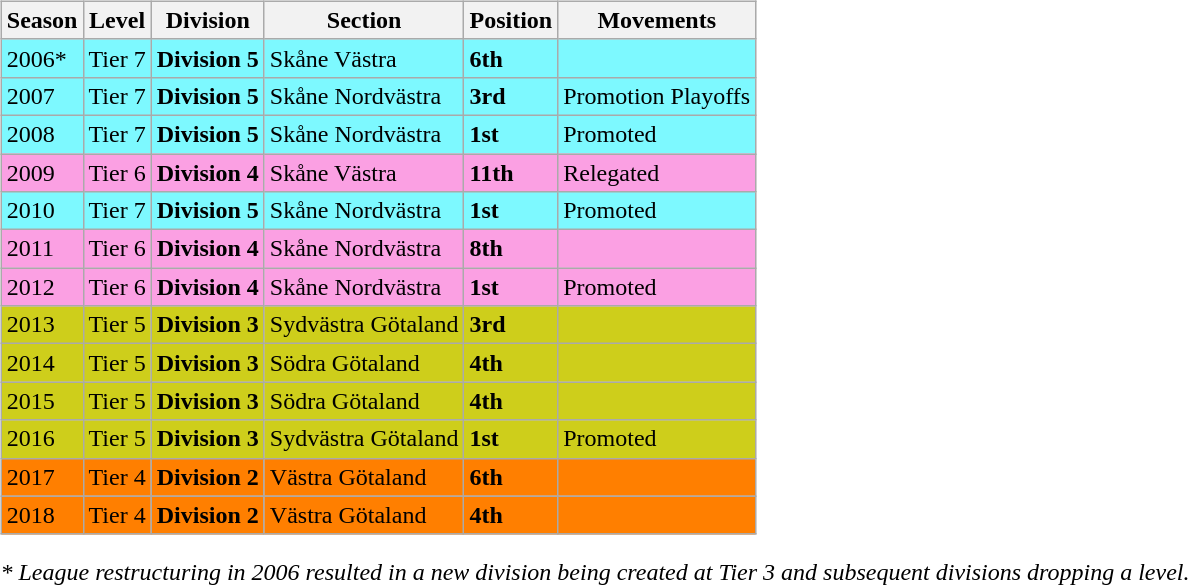<table>
<tr>
<td valign="top" width=0%><br><table class="wikitable">
<tr style="background:#f0f6fa;">
<th><strong>Season</strong></th>
<th><strong>Level</strong></th>
<th><strong>Division</strong></th>
<th><strong>Section</strong></th>
<th><strong>Position</strong></th>
<th><strong>Movements</strong></th>
</tr>
<tr>
<td style="background:#7DF9FF;">2006*</td>
<td style="background:#7DF9FF;">Tier 7</td>
<td style="background:#7DF9FF;"><strong>Division 5</strong></td>
<td style="background:#7DF9FF;">Skåne Västra</td>
<td style="background:#7DF9FF;"><strong>6th</strong></td>
<td style="background:#7DF9FF;"></td>
</tr>
<tr>
<td style="background:#7DF9FF;">2007</td>
<td style="background:#7DF9FF;">Tier 7</td>
<td style="background:#7DF9FF;"><strong>Division 5</strong></td>
<td style="background:#7DF9FF;">Skåne Nordvästra</td>
<td style="background:#7DF9FF;"><strong>3rd</strong></td>
<td style="background:#7DF9FF;">Promotion Playoffs</td>
</tr>
<tr>
<td style="background:#7DF9FF;">2008</td>
<td style="background:#7DF9FF;">Tier 7</td>
<td style="background:#7DF9FF;"><strong>Division 5</strong></td>
<td style="background:#7DF9FF;">Skåne Nordvästra</td>
<td style="background:#7DF9FF;"><strong>1st</strong></td>
<td style="background:#7DF9FF;">Promoted</td>
</tr>
<tr>
<td style="background:#FBA0E3;">2009</td>
<td style="background:#FBA0E3;">Tier 6</td>
<td style="background:#FBA0E3;"><strong>Division 4</strong></td>
<td style="background:#FBA0E3;">Skåne Västra</td>
<td style="background:#FBA0E3;"><strong>11th</strong></td>
<td style="background:#FBA0E3;">Relegated</td>
</tr>
<tr>
<td style="background:#7DF9FF;">2010</td>
<td style="background:#7DF9FF;">Tier 7</td>
<td style="background:#7DF9FF;"><strong>Division 5</strong></td>
<td style="background:#7DF9FF;">Skåne Nordvästra</td>
<td style="background:#7DF9FF;"><strong>1st</strong></td>
<td style="background:#7DF9FF;">Promoted</td>
</tr>
<tr>
<td style="background:#FBA0E3;">2011</td>
<td style="background:#FBA0E3;">Tier 6</td>
<td style="background:#FBA0E3;"><strong>Division 4</strong></td>
<td style="background:#FBA0E3;">Skåne Nordvästra</td>
<td style="background:#FBA0E3;"><strong>8th</strong></td>
<td style="background:#FBA0E3;"></td>
</tr>
<tr>
<td style="background:#FBA0E3;">2012</td>
<td style="background:#FBA0E3;">Tier 6</td>
<td style="background:#FBA0E3;"><strong>Division 4</strong></td>
<td style="background:#FBA0E3;">Skåne Nordvästra</td>
<td style="background:#FBA0E3;"><strong>1st</strong></td>
<td style="background:#FBA0E3;">Promoted</td>
</tr>
<tr>
<td style="background:#CECE1B;">2013</td>
<td style="background:#CECE1B;">Tier 5</td>
<td style="background:#CECE1B;"><strong>Division 3</strong></td>
<td style="background:#CECE1B;">Sydvästra Götaland</td>
<td style="background:#CECE1B;"><strong>3rd</strong></td>
<td style="background:#CECE1B;"></td>
</tr>
<tr>
<td style="background:#CECE1B;">2014</td>
<td style="background:#CECE1B;">Tier 5</td>
<td style="background:#CECE1B;"><strong>Division 3</strong></td>
<td style="background:#CECE1B;">Södra Götaland</td>
<td style="background:#CECE1B;"><strong>4th</strong></td>
<td style="background:#CECE1B;"></td>
</tr>
<tr>
<td style="background:#CECE1B;">2015</td>
<td style="background:#CECE1B;">Tier 5</td>
<td style="background:#CECE1B;"><strong>Division 3</strong></td>
<td style="background:#CECE1B;">Södra Götaland</td>
<td style="background:#CECE1B;"><strong>4th</strong></td>
<td style="background:#CECE1B;"></td>
</tr>
<tr>
<td style="background:#CECE1B;">2016</td>
<td style="background:#CECE1B;">Tier 5</td>
<td style="background:#CECE1B;"><strong>Division 3</strong></td>
<td style="background:#CECE1B;">Sydvästra Götaland</td>
<td style="background:#CECE1B;"><strong>1st</strong></td>
<td style="background:#CECE1B;">Promoted</td>
</tr>
<tr>
<td style="background:#FF7F00;">2017</td>
<td style="background:#FF7F00;">Tier 4</td>
<td style="background:#FF7F00;"><strong>Division 2</strong></td>
<td style="background:#FF7F00;">Västra Götaland</td>
<td style="background:#FF7F00;"><strong>6th</strong></td>
<td style="background:#FF7F00;"></td>
</tr>
<tr>
<td style="background:#FF7F00;">2018</td>
<td style="background:#FF7F00;">Tier 4</td>
<td style="background:#FF7F00;"><strong>Division 2</strong></td>
<td style="background:#FF7F00;">Västra Götaland</td>
<td style="background:#FF7F00;"><strong>4th</strong></td>
<td style="background:#FF7F00;"></td>
</tr>
</table>
<em>* League restructuring in 2006 resulted in a new division being created at Tier 3 and subsequent divisions dropping a level.</em>


</td>
</tr>
</table>
